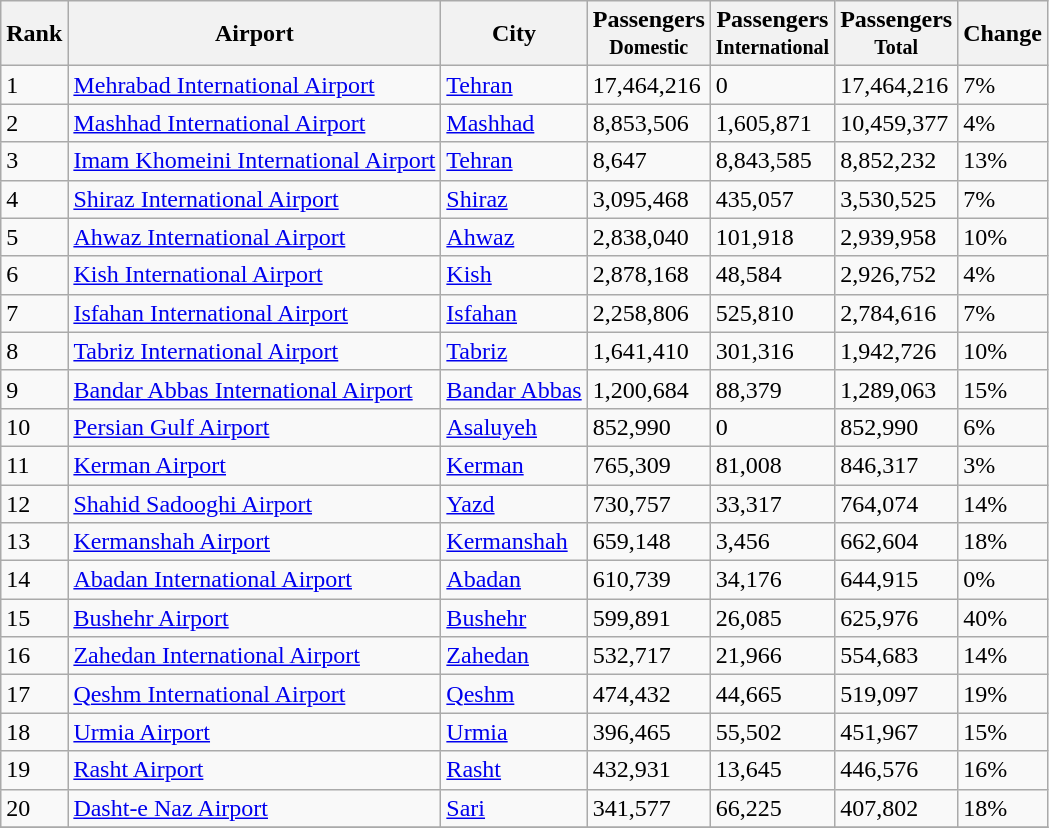<table class="wikitable sortable">
<tr>
<th>Rank</th>
<th>Airport</th>
<th>City</th>
<th>Passengers<br><small>Domestic</small></th>
<th>Passengers<br><small>International</small></th>
<th>Passengers<br><small>Total</small></th>
<th>Change</th>
</tr>
<tr>
<td>1</td>
<td><a href='#'>Mehrabad International Airport</a></td>
<td><a href='#'>Tehran</a></td>
<td>17,464,216</td>
<td>0</td>
<td>17,464,216</td>
<td>7%</td>
</tr>
<tr>
<td>2</td>
<td><a href='#'>Mashhad International Airport</a></td>
<td><a href='#'>Mashhad</a></td>
<td>8,853,506</td>
<td>1,605,871</td>
<td>10,459,377</td>
<td>4%</td>
</tr>
<tr>
<td>3</td>
<td><a href='#'>Imam Khomeini International Airport</a></td>
<td><a href='#'>Tehran</a></td>
<td>8,647</td>
<td>8,843,585</td>
<td>8,852,232</td>
<td>13%</td>
</tr>
<tr>
<td>4</td>
<td><a href='#'>Shiraz International Airport</a></td>
<td><a href='#'>Shiraz</a></td>
<td>3,095,468</td>
<td>435,057</td>
<td>3,530,525</td>
<td>7%</td>
</tr>
<tr>
<td>5</td>
<td><a href='#'>Ahwaz International Airport</a></td>
<td><a href='#'>Ahwaz</a></td>
<td>2,838,040</td>
<td>101,918</td>
<td>2,939,958</td>
<td>10%</td>
</tr>
<tr>
<td>6</td>
<td><a href='#'>Kish International Airport</a></td>
<td><a href='#'>Kish</a></td>
<td>2,878,168</td>
<td>48,584</td>
<td>2,926,752</td>
<td>4%</td>
</tr>
<tr>
<td>7</td>
<td><a href='#'>Isfahan International Airport</a></td>
<td><a href='#'>Isfahan</a></td>
<td>2,258,806</td>
<td>525,810</td>
<td>2,784,616</td>
<td>7%</td>
</tr>
<tr>
<td>8</td>
<td><a href='#'>Tabriz International Airport</a></td>
<td><a href='#'>Tabriz</a></td>
<td>1,641,410</td>
<td>301,316</td>
<td>1,942,726</td>
<td>10%</td>
</tr>
<tr>
<td>9</td>
<td><a href='#'>Bandar Abbas International Airport</a></td>
<td><a href='#'>Bandar Abbas</a></td>
<td>1,200,684</td>
<td>88,379</td>
<td>1,289,063</td>
<td>15%</td>
</tr>
<tr>
<td>10</td>
<td><a href='#'>Persian Gulf Airport</a></td>
<td><a href='#'>Asaluyeh</a></td>
<td>852,990</td>
<td>0</td>
<td>852,990</td>
<td>6%</td>
</tr>
<tr>
<td>11</td>
<td><a href='#'>Kerman Airport</a></td>
<td><a href='#'>Kerman</a></td>
<td>765,309</td>
<td>81,008</td>
<td>846,317</td>
<td>3%</td>
</tr>
<tr>
<td>12</td>
<td><a href='#'>Shahid Sadooghi Airport</a></td>
<td><a href='#'>Yazd</a></td>
<td>730,757</td>
<td>33,317</td>
<td>764,074</td>
<td>14%</td>
</tr>
<tr>
<td>13</td>
<td><a href='#'>Kermanshah Airport</a></td>
<td><a href='#'>Kermanshah</a></td>
<td>659,148</td>
<td>3,456</td>
<td>662,604</td>
<td>18%</td>
</tr>
<tr>
<td>14</td>
<td><a href='#'>Abadan International Airport</a></td>
<td><a href='#'>Abadan</a></td>
<td>610,739</td>
<td>34,176</td>
<td>644,915</td>
<td>0%</td>
</tr>
<tr>
<td>15</td>
<td><a href='#'>Bushehr Airport</a></td>
<td><a href='#'>Bushehr</a></td>
<td>599,891</td>
<td>26,085</td>
<td>625,976</td>
<td>40%</td>
</tr>
<tr>
<td>16</td>
<td><a href='#'>Zahedan International Airport</a></td>
<td><a href='#'>Zahedan</a></td>
<td>532,717</td>
<td>21,966</td>
<td>554,683</td>
<td>14%</td>
</tr>
<tr>
<td>17</td>
<td><a href='#'>Qeshm International Airport</a></td>
<td><a href='#'>Qeshm</a></td>
<td>474,432</td>
<td>44,665</td>
<td>519,097</td>
<td>19%</td>
</tr>
<tr>
<td>18</td>
<td><a href='#'>Urmia Airport</a></td>
<td><a href='#'>Urmia</a></td>
<td>396,465</td>
<td>55,502</td>
<td>451,967</td>
<td>15%</td>
</tr>
<tr>
<td>19</td>
<td><a href='#'>Rasht Airport</a></td>
<td><a href='#'>Rasht</a></td>
<td>432,931</td>
<td>13,645</td>
<td>446,576</td>
<td>16%</td>
</tr>
<tr>
<td>20</td>
<td><a href='#'>Dasht-e Naz Airport</a></td>
<td><a href='#'>Sari</a></td>
<td>341,577</td>
<td>66,225</td>
<td>407,802</td>
<td>18%</td>
</tr>
<tr>
</tr>
</table>
